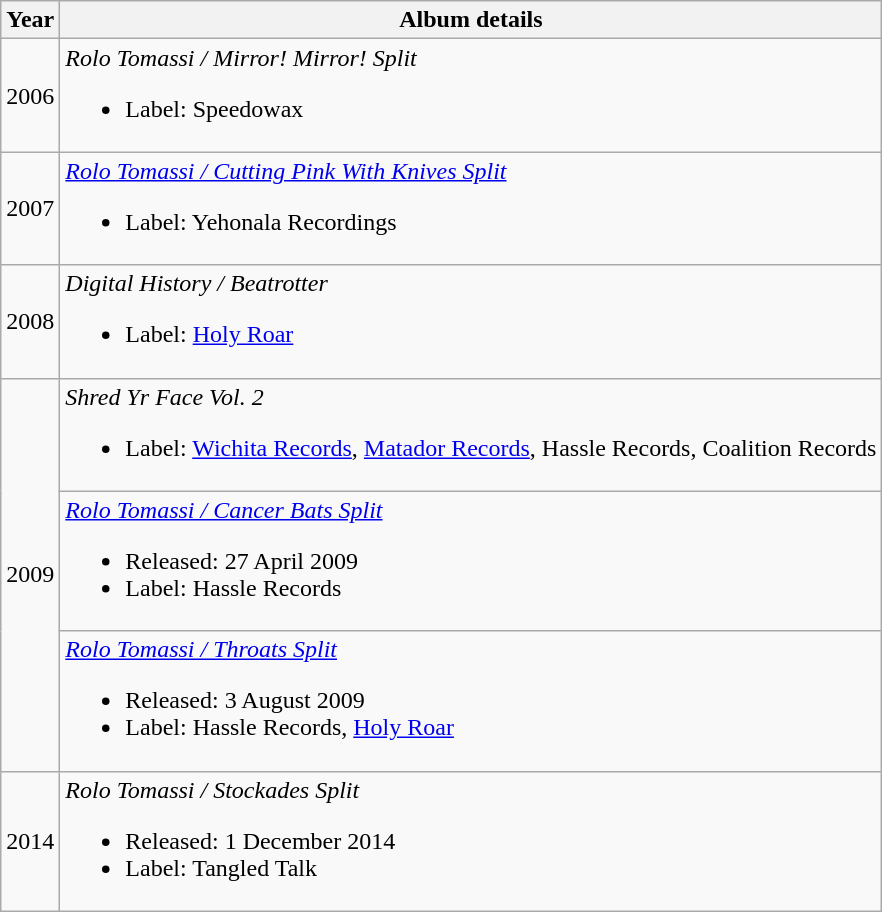<table class="wikitable">
<tr>
<th>Year</th>
<th>Album details</th>
</tr>
<tr>
<td>2006</td>
<td><em>Rolo Tomassi / Mirror! Mirror! Split</em><br><ul><li>Label: Speedowax</li></ul></td>
</tr>
<tr>
<td>2007</td>
<td><em><a href='#'>Rolo Tomassi / Cutting Pink With Knives Split</a></em><br><ul><li>Label: Yehonala Recordings</li></ul></td>
</tr>
<tr>
<td>2008</td>
<td><em>Digital History / Beatrotter</em><br><ul><li>Label: <a href='#'>Holy Roar</a></li></ul></td>
</tr>
<tr>
<td rowspan="3">2009</td>
<td><em>Shred Yr Face Vol. 2</em><br><ul><li>Label: <a href='#'>Wichita Records</a>, <a href='#'>Matador Records</a>, Hassle Records, Coalition Records</li></ul></td>
</tr>
<tr>
<td><em><a href='#'>Rolo Tomassi / Cancer Bats Split</a></em><br><ul><li>Released: 27 April 2009</li><li>Label: Hassle Records</li></ul></td>
</tr>
<tr>
<td><em><a href='#'>Rolo Tomassi / Throats Split</a></em><br><ul><li>Released: 3 August 2009</li><li>Label: Hassle Records, <a href='#'>Holy Roar</a></li></ul></td>
</tr>
<tr>
<td>2014</td>
<td><em>Rolo Tomassi / Stockades Split</em><br><ul><li>Released: 1 December 2014</li><li>Label: Tangled Talk</li></ul></td>
</tr>
</table>
